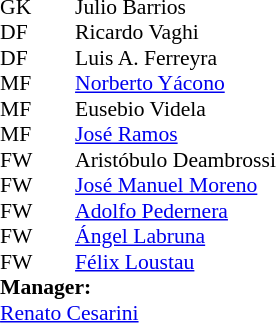<table style="font-size:90%; margin:0.2em auto;" cellspacing="0" cellpadding="0">
<tr>
<th width="25"></th>
<th width="25"></th>
</tr>
<tr>
<td>GK</td>
<td></td>
<td> Julio Barrios</td>
</tr>
<tr>
<td>DF</td>
<td></td>
<td> Ricardo Vaghi</td>
</tr>
<tr>
<td>DF</td>
<td></td>
<td> Luis A. Ferreyra</td>
</tr>
<tr>
<td>MF</td>
<td></td>
<td> <a href='#'>Norberto Yácono</a></td>
</tr>
<tr>
<td>MF</td>
<td></td>
<td> Eusebio Videla</td>
</tr>
<tr>
<td>MF</td>
<td></td>
<td> <a href='#'>José Ramos</a></td>
</tr>
<tr>
<td>FW</td>
<td></td>
<td> Aristóbulo Deambrossi</td>
</tr>
<tr>
<td>FW</td>
<td></td>
<td> <a href='#'>José Manuel Moreno</a></td>
</tr>
<tr>
<td>FW</td>
<td></td>
<td> <a href='#'>Adolfo Pedernera</a></td>
</tr>
<tr>
<td>FW</td>
<td></td>
<td> <a href='#'>Ángel Labruna</a></td>
</tr>
<tr>
<td>FW</td>
<td></td>
<td> <a href='#'>Félix Loustau</a></td>
</tr>
<tr>
<td colspan=3><strong>Manager:</strong></td>
</tr>
<tr>
<td colspan=4> <a href='#'>Renato Cesarini</a></td>
</tr>
</table>
